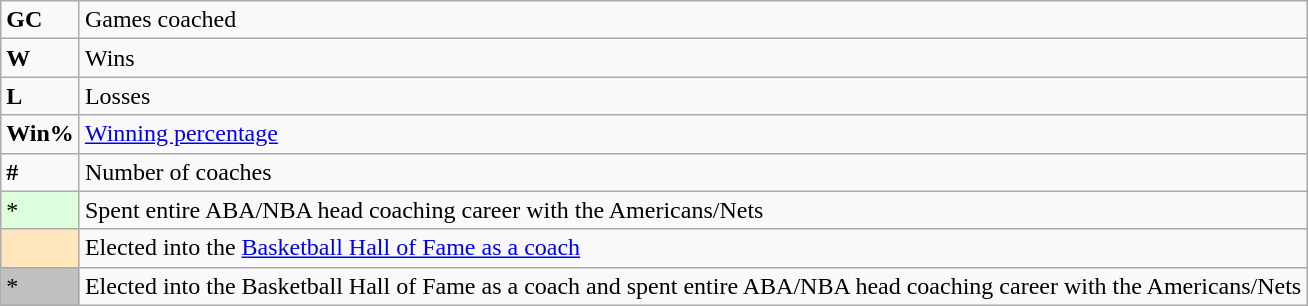<table class="wikitable">
<tr>
<td><strong>GC</strong></td>
<td>Games coached</td>
</tr>
<tr>
<td><strong>W</strong></td>
<td>Wins</td>
</tr>
<tr>
<td><strong>L</strong></td>
<td>Losses</td>
</tr>
<tr>
<td><strong>Win%</strong></td>
<td><a href='#'>Winning percentage</a></td>
</tr>
<tr>
<td><strong>#</strong></td>
<td>Number of coaches</td>
</tr>
<tr>
<td style="background-color:#ddffdd">*</td>
<td>Spent entire ABA/NBA head coaching career with the Americans/Nets</td>
</tr>
<tr>
<td style="background-color:#FFE6BD"></td>
<td>Elected into the <a href='#'>Basketball Hall of Fame as a coach</a></td>
</tr>
<tr>
<td style="background-color:silver">*</td>
<td>Elected into the Basketball Hall of Fame as a coach and spent entire ABA/NBA head coaching career with the Americans/Nets</td>
</tr>
</table>
